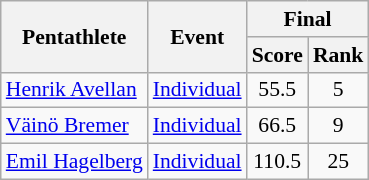<table class=wikitable style="font-size:90%">
<tr>
<th rowspan=2>Pentathlete</th>
<th rowspan=2>Event</th>
<th colspan=2>Final</th>
</tr>
<tr>
<th>Score</th>
<th>Rank</th>
</tr>
<tr>
<td><a href='#'>Henrik Avellan</a></td>
<td><a href='#'>Individual</a></td>
<td align=center>55.5</td>
<td align=center>5</td>
</tr>
<tr>
<td><a href='#'>Väinö Bremer</a></td>
<td><a href='#'>Individual</a></td>
<td align=center>66.5</td>
<td align=center>9</td>
</tr>
<tr>
<td><a href='#'>Emil Hagelberg</a></td>
<td><a href='#'>Individual</a></td>
<td align=center>110.5</td>
<td align=center>25</td>
</tr>
</table>
